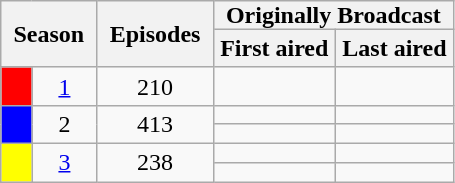<table class="wikitable" style="text-align:center">
<tr>
<th style="padding: 0 8px" colspan="2" rowspan="2">Season</th>
<th style="padding: 0 8px" rowspan="2">Episodes</th>
<th style="padding: 0 8px" colspan="2">Originally Broadcast</th>
</tr>
<tr>
<th style="padding: 1 8px">First aired</th>
<th style="padding: 1 8px">Last aired</th>
</tr>
<tr>
<td style="background:Red"></td>
<td align="center"><a href='#'>1</a></td>
<td align="center">210</td>
<td align="center"></td>
<td align="center"></td>
</tr>
<tr>
<td style="background:Blue" rowspan="2"></td>
<td align="center" rowspan="2">2</td>
<td align="center" rowspan="2">413</td>
<td align="center"></td>
<td align="center"></td>
</tr>
<tr>
<td align="center"></td>
<td align="center"></td>
</tr>
<tr>
<td style="background:Yellow" rowspan="2"></td>
<td align="center" rowspan="2"><a href='#'>3</a></td>
<td align="center" rowspan="2">238</td>
<td align="center"></td>
<td align="center"></td>
</tr>
<tr>
<td align="center"></td>
<td align="center"></td>
</tr>
</table>
